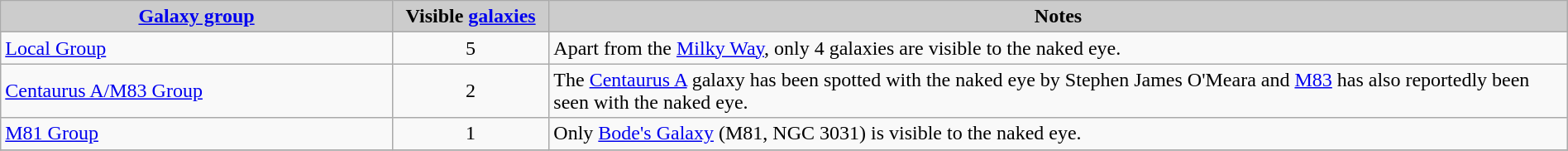<table class="wikitable" width="100%" style="text-align:left;">
<tr>
<th style="background:#CCCCCC;text-align:center;" width="25%"><a href='#'>Galaxy group</a></th>
<th style="background:#CCCCCC;text-align:center;" width="10%">Visible <a href='#'>galaxies</a></th>
<th style="background:#CCCCCC;text-align:center;" width="65%">Notes</th>
</tr>
<tr>
<td><a href='#'>Local Group</a></td>
<td align=center>5</td>
<td>Apart from the <a href='#'>Milky Way</a>, only 4 galaxies are visible to the naked eye.</td>
</tr>
<tr>
<td><a href='#'>Centaurus A/M83 Group</a></td>
<td align=center>2</td>
<td>The <a href='#'>Centaurus A</a> galaxy has been spotted with the naked eye by Stephen James O'Meara  and <a href='#'>M83</a> has also reportedly been seen with the naked eye.</td>
</tr>
<tr>
<td><a href='#'>M81 Group</a></td>
<td align=center>1</td>
<td>Only <a href='#'>Bode's Galaxy</a> (M81, NGC 3031) is visible to the naked eye.</td>
</tr>
<tr>
</tr>
</table>
